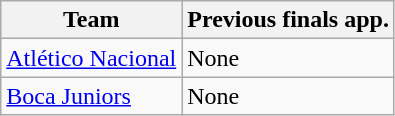<table class="wikitable">
<tr>
<th>Team</th>
<th>Previous finals app.</th>
</tr>
<tr>
<td> <a href='#'>Atlético Nacional</a></td>
<td>None</td>
</tr>
<tr>
<td> <a href='#'>Boca Juniors</a></td>
<td>None</td>
</tr>
</table>
